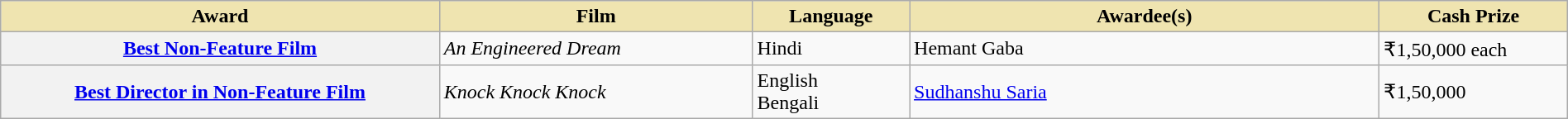<table class="wikitable plainrowheaders" style="width:100%;">
<tr>
<th style="background-color:#EFE4B0;width:28%;">Award</th>
<th style="background-color:#EFE4B0;width:20%;">Film</th>
<th style="background-color:#EFE4B0;width:10%;">Language</th>
<th style="background-color:#EFE4B0;width:30%;">Awardee(s)</th>
<th style="background-color:#EFE4B0;width:12%;">Cash Prize</th>
</tr>
<tr>
<th scope="row"><a href='#'>Best Non-Feature Film</a></th>
<td><em>An Engineered Dream</em></td>
<td>Hindi</td>
<td>Hemant Gaba</td>
<td>₹1,50,000 each</td>
</tr>
<tr>
<th scope="row"><a href='#'>Best Director in Non-Feature Film</a></th>
<td><em>Knock Knock Knock</em></td>
<td>English<br>Bengali</td>
<td><a href='#'>Sudhanshu Saria</a></td>
<td>₹1,50,000</td>
</tr>
</table>
